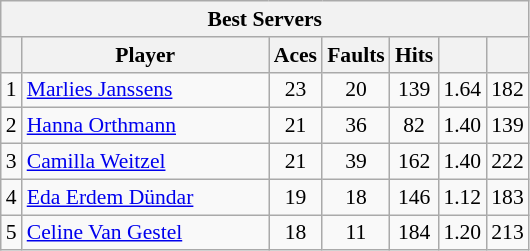<table class="wikitable sortable" style=font-size:90%>
<tr>
<th colspan=7>Best Servers</th>
</tr>
<tr>
<th></th>
<th width=158>Player</th>
<th width=20>Aces</th>
<th width=20>Faults</th>
<th width=20>Hits</th>
<th width=20></th>
<th width=20></th>
</tr>
<tr>
<td>1</td>
<td> <a href='#'>Marlies Janssens</a></td>
<td align=center>23</td>
<td align=center>20</td>
<td align=center>139</td>
<td align=center>1.64</td>
<td align=center>182</td>
</tr>
<tr>
<td>2</td>
<td> <a href='#'>Hanna Orthmann</a></td>
<td align=center>21</td>
<td align=center>36</td>
<td align=center>82</td>
<td align=center>1.40</td>
<td align=center>139</td>
</tr>
<tr>
<td>3</td>
<td> <a href='#'>Camilla Weitzel</a></td>
<td align=center>21</td>
<td align=center>39</td>
<td align=center>162</td>
<td align=center>1.40</td>
<td align=center>222</td>
</tr>
<tr>
<td>4</td>
<td> <a href='#'>Eda Erdem Dündar</a></td>
<td align=center>19</td>
<td align=center>18</td>
<td align=center>146</td>
<td align=center>1.12</td>
<td align=center>183</td>
</tr>
<tr>
<td>5</td>
<td> <a href='#'>Celine Van Gestel</a></td>
<td align=center>18</td>
<td align=center>11</td>
<td align=center>184</td>
<td align=center>1.20</td>
<td align=center>213</td>
</tr>
</table>
